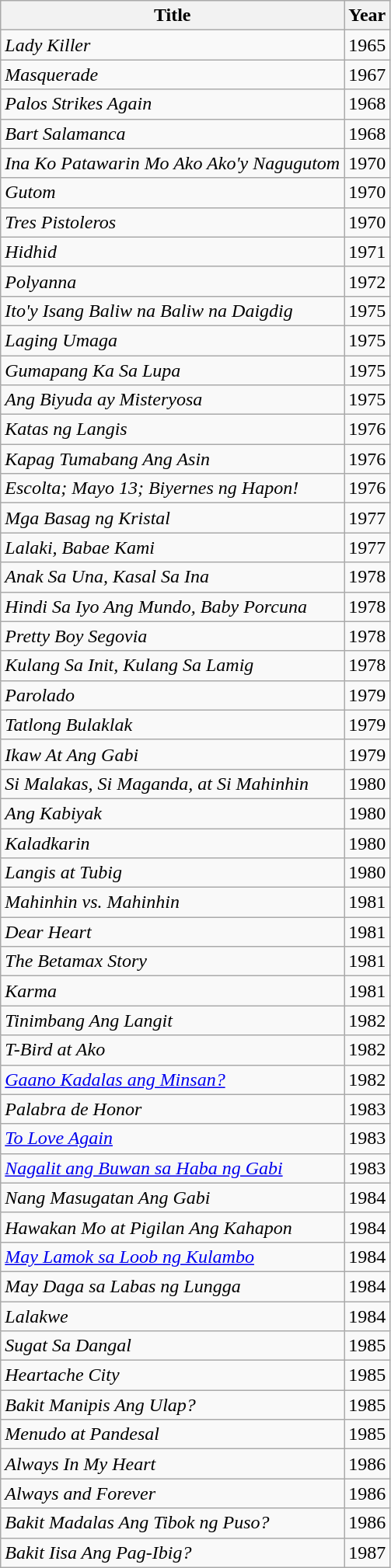<table class="wikitable">
<tr>
<th>Title</th>
<th>Year</th>
</tr>
<tr>
<td><em>Lady Killer</em></td>
<td>1965</td>
</tr>
<tr>
<td><em>Masquerade</em></td>
<td>1967</td>
</tr>
<tr>
<td><em>Palos Strikes Again</em></td>
<td>1968</td>
</tr>
<tr>
<td><em>Bart Salamanca</em></td>
<td>1968</td>
</tr>
<tr>
<td><em>Ina Ko Patawarin Mo Ako Ako'y Nagugutom</em></td>
<td>1970</td>
</tr>
<tr>
<td><em>Gutom</em></td>
<td>1970</td>
</tr>
<tr>
<td><em>Tres Pistoleros</em></td>
<td>1970</td>
</tr>
<tr>
<td><em>Hidhid</em></td>
<td>1971</td>
</tr>
<tr>
<td><em>Polyanna</em></td>
<td>1972</td>
</tr>
<tr>
<td><em>Ito'y Isang Baliw na Baliw na Daigdig</em></td>
<td>1975</td>
</tr>
<tr>
<td><em>Laging Umaga</em></td>
<td>1975</td>
</tr>
<tr>
<td><em>Gumapang Ka Sa Lupa</em></td>
<td>1975</td>
</tr>
<tr>
<td><em>Ang Biyuda ay Misteryosa</em></td>
<td>1975</td>
</tr>
<tr>
<td><em>Katas ng Langis</em></td>
<td>1976</td>
</tr>
<tr>
<td><em>Kapag Tumabang Ang Asin</em></td>
<td>1976</td>
</tr>
<tr>
<td><em>Escolta; Mayo 13; Biyernes ng Hapon!</em></td>
<td>1976</td>
</tr>
<tr>
<td><em>Mga Basag ng Kristal</em></td>
<td>1977</td>
</tr>
<tr>
<td><em>Lalaki, Babae Kami</em></td>
<td>1977</td>
</tr>
<tr>
<td><em>Anak Sa Una, Kasal Sa Ina</em></td>
<td>1978</td>
</tr>
<tr>
<td><em>Hindi Sa Iyo Ang Mundo, Baby Porcuna</em></td>
<td>1978</td>
</tr>
<tr>
<td><em>Pretty Boy Segovia</em></td>
<td>1978</td>
</tr>
<tr>
<td><em>Kulang Sa Init, Kulang Sa Lamig</em></td>
<td>1978</td>
</tr>
<tr>
<td><em>Parolado</em></td>
<td>1979</td>
</tr>
<tr>
<td><em>Tatlong Bulaklak</em></td>
<td>1979</td>
</tr>
<tr>
<td><em>Ikaw At Ang Gabi</em></td>
<td>1979</td>
</tr>
<tr>
<td><em>Si Malakas, Si Maganda, at Si Mahinhin</em></td>
<td>1980</td>
</tr>
<tr>
<td><em>Ang Kabiyak</em></td>
<td>1980</td>
</tr>
<tr>
<td><em>Kaladkarin</em></td>
<td>1980</td>
</tr>
<tr>
<td><em>Langis at Tubig</em></td>
<td>1980</td>
</tr>
<tr>
<td><em>Mahinhin vs. Mahinhin</em></td>
<td>1981</td>
</tr>
<tr>
<td><em>Dear Heart</em></td>
<td>1981</td>
</tr>
<tr>
<td><em>The Betamax Story</em></td>
<td>1981</td>
</tr>
<tr>
<td><em>Karma</em></td>
<td>1981</td>
</tr>
<tr>
<td><em>Tinimbang Ang Langit</em></td>
<td>1982</td>
</tr>
<tr>
<td><em>T-Bird at Ako</em></td>
<td>1982</td>
</tr>
<tr>
<td><em><a href='#'>Gaano Kadalas ang Minsan?</a></em></td>
<td>1982</td>
</tr>
<tr>
<td><em>Palabra de Honor</em></td>
<td>1983</td>
</tr>
<tr>
<td><em><a href='#'>To Love Again</a></em></td>
<td>1983</td>
</tr>
<tr>
<td><em><a href='#'>Nagalit ang Buwan sa Haba ng Gabi</a></em></td>
<td>1983</td>
</tr>
<tr>
<td><em>Nang Masugatan Ang Gabi</em></td>
<td>1984</td>
</tr>
<tr>
<td><em>Hawakan Mo at Pigilan Ang Kahapon</em></td>
<td>1984</td>
</tr>
<tr>
<td><em><a href='#'>May Lamok sa Loob ng Kulambo</a></em></td>
<td>1984</td>
</tr>
<tr>
<td><em>May Daga sa Labas ng Lungga</em></td>
<td>1984</td>
</tr>
<tr>
<td><em>Lalakwe</em></td>
<td>1984</td>
</tr>
<tr>
<td><em>Sugat Sa Dangal</em></td>
<td>1985</td>
</tr>
<tr>
<td><em>Heartache City</em></td>
<td>1985</td>
</tr>
<tr>
<td><em>Bakit Manipis Ang Ulap?</em></td>
<td>1985</td>
</tr>
<tr>
<td><em>Menudo at Pandesal</em></td>
<td>1985</td>
</tr>
<tr>
<td><em>Always In My Heart</em></td>
<td>1986</td>
</tr>
<tr>
<td><em>Always and Forever</em></td>
<td>1986</td>
</tr>
<tr>
<td><em>Bakit Madalas Ang Tibok ng Puso?</em></td>
<td>1986</td>
</tr>
<tr>
<td><em>Bakit Iisa Ang Pag-Ibig?</em></td>
<td>1987</td>
</tr>
</table>
